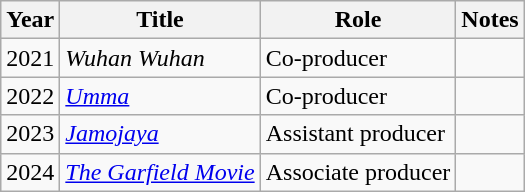<table class="wikitable sortable">
<tr>
<th>Year</th>
<th>Title</th>
<th>Role</th>
<th class="unsortable">Notes</th>
</tr>
<tr>
<td>2021</td>
<td><em>Wuhan Wuhan</em></td>
<td>Co-producer</td>
<td></td>
</tr>
<tr>
<td>2022</td>
<td><a href='#'><em>Umma</em></a></td>
<td>Co-producer</td>
<td></td>
</tr>
<tr>
<td>2023</td>
<td><em><a href='#'>Jamojaya</a></em></td>
<td>Assistant producer</td>
<td></td>
</tr>
<tr>
<td>2024</td>
<td><em><a href='#'>The Garfield Movie</a></em></td>
<td>Associate producer</td>
<td></td>
</tr>
</table>
